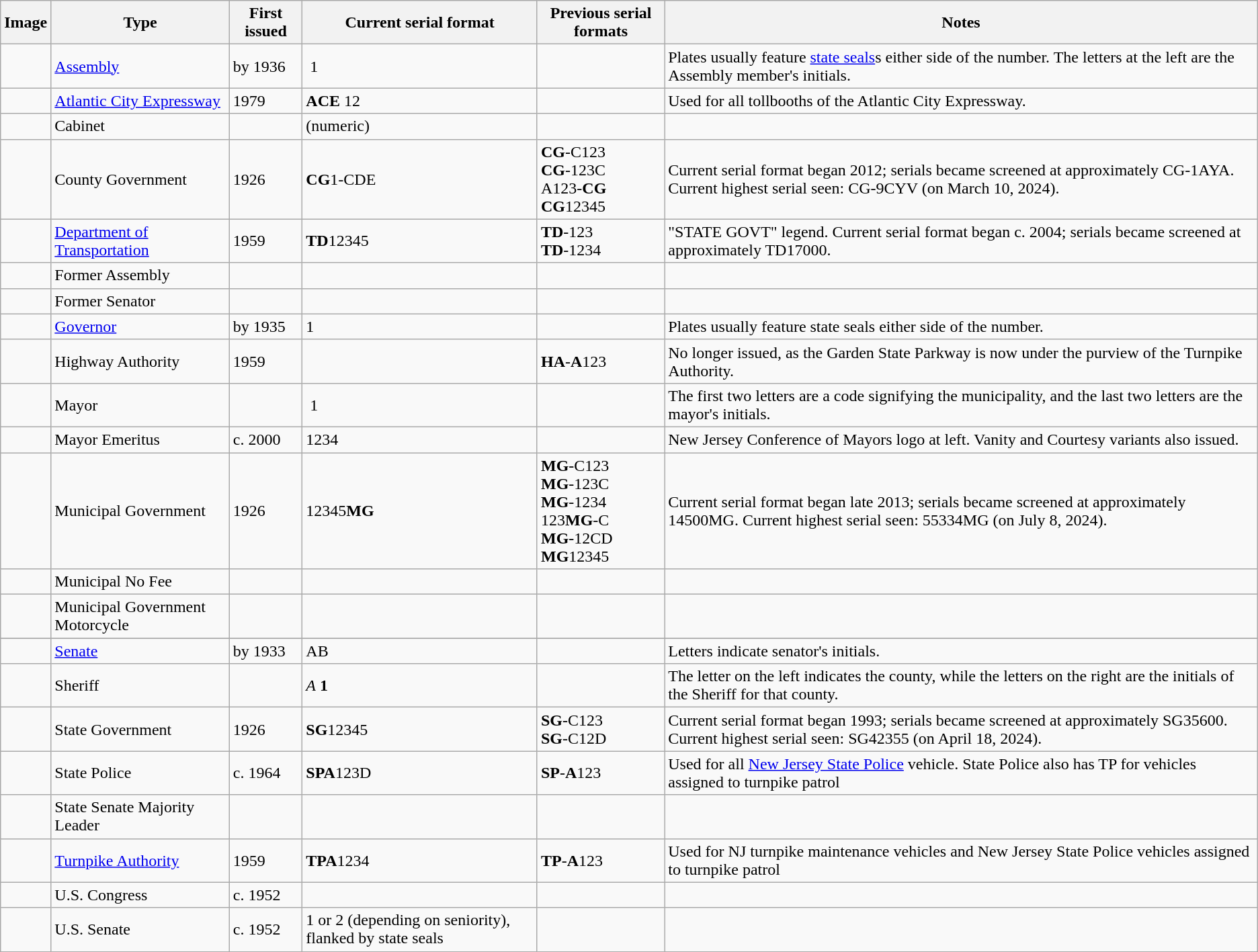<table class="wikitable sortable">
<tr>
<th>Image</th>
<th>Type</th>
<th>First issued</th>
<th>Current serial format</th>
<th>Previous serial formats</th>
<th>Notes</th>
</tr>
<tr>
<td></td>
<td><a href='#'>Assembly</a></td>
<td>by 1936</td>
<td> 1</td>
<td></td>
<td>Plates usually feature <a href='#'>state seals</a>s either side of the number. The letters at the left are the Assembly member's initials.</td>
</tr>
<tr>
<td></td>
<td><a href='#'>Atlantic City Expressway</a></td>
<td>1979</td>
<td><strong>ACE</strong> 12</td>
<td></td>
<td>Used for all tollbooths of the Atlantic City Expressway.</td>
</tr>
<tr>
<td></td>
<td>Cabinet</td>
<td></td>
<td>(numeric)</td>
<td></td>
<td></td>
</tr>
<tr>
<td></td>
<td>County Government</td>
<td>1926</td>
<td><strong>CG</strong>1-CDE</td>
<td><strong>CG</strong>-C123<br><strong>CG</strong>-123C<br>A123-<strong>CG</strong><br><strong>CG</strong>12345</td>
<td>Current serial format began 2012; serials became screened at approximately CG-1AYA. Current highest serial seen: CG-9CYV (on March 10, 2024).</td>
</tr>
<tr>
<td></td>
<td><a href='#'>Department of Transportation</a></td>
<td>1959</td>
<td><strong>TD</strong>12345</td>
<td><strong>TD</strong>-123<br><strong>TD</strong>-1234</td>
<td>"STATE GOVT" legend. Current serial format began c. 2004; serials became screened at approximately TD17000.</td>
</tr>
<tr>
<td></td>
<td>Former Assembly</td>
<td></td>
<td></td>
<td></td>
<td></td>
</tr>
<tr>
<td></td>
<td>Former Senator</td>
<td></td>
<td></td>
<td></td>
<td></td>
</tr>
<tr>
<td></td>
<td><a href='#'>Governor</a></td>
<td>by 1935</td>
<td>1</td>
<td></td>
<td>Plates usually feature state seals either side of the number.</td>
</tr>
<tr>
<td></td>
<td>Highway Authority</td>
<td>1959</td>
<td></td>
<td><strong>HA</strong>-<strong>A</strong>123</td>
<td>No longer issued, as the Garden State Parkway is now under the purview of the Turnpike Authority.</td>
</tr>
<tr>
<td></td>
<td>Mayor</td>
<td></td>
<td> 1 </td>
<td></td>
<td>The first two letters are a code signifying the municipality, and the last two letters are the mayor's initials.</td>
</tr>
<tr>
<td></td>
<td>Mayor Emeritus</td>
<td>c. 2000</td>
<td>1234</td>
<td></td>
<td>New Jersey Conference of Mayors logo at left. Vanity and Courtesy variants also issued.</td>
</tr>
<tr>
<td></td>
<td>Municipal Government</td>
<td>1926</td>
<td>12345<strong>MG</strong></td>
<td><strong>MG</strong>-C123<br><strong>MG</strong>-123C<br><strong>MG</strong>-1234<br>123<strong>MG</strong>-C<br><strong>MG</strong>-12CD<br><strong>MG</strong>12345</td>
<td>Current serial format began late 2013; serials became screened at approximately 14500MG. Current highest serial seen: 55334MG (on July 8, 2024).</td>
</tr>
<tr>
<td></td>
<td>Municipal No Fee</td>
<td></td>
<td></td>
<td></td>
<td></td>
</tr>
<tr>
<td></td>
<td>Municipal Government Motorcycle</td>
<td></td>
<td></td>
<td></td>
<td></td>
</tr>
<tr>
</tr>
<tr>
<td></td>
<td><a href='#'>Senate</a></td>
<td>by 1933</td>
<td>AB</td>
<td></td>
<td>Letters indicate senator's initials.</td>
</tr>
<tr>
<td></td>
<td>Sheriff</td>
<td></td>
<td><em>A</em> <strong>1</strong> </td>
<td></td>
<td>The letter on the left indicates the county, while the letters on the right are the initials of the Sheriff for that county.</td>
</tr>
<tr>
<td></td>
<td>State Government</td>
<td>1926</td>
<td><strong>SG</strong>12345</td>
<td><strong>SG</strong>-C123<br><strong>SG</strong>-C12D</td>
<td>Current serial format began 1993; serials became screened at approximately SG35600. Current highest serial seen: SG42355 (on April 18, 2024).</td>
</tr>
<tr>
<td></td>
<td>State Police</td>
<td>c. 1964</td>
<td><strong>SPA</strong>123D</td>
<td><strong>SP</strong>-<strong>A</strong>123</td>
<td>Used for all <a href='#'>New Jersey State Police</a> vehicle. State Police also has TP for vehicles assigned to turnpike patrol</td>
</tr>
<tr>
<td></td>
<td>State Senate Majority Leader</td>
<td></td>
<td></td>
<td></td>
<td></td>
</tr>
<tr>
<td></td>
<td><a href='#'>Turnpike Authority</a></td>
<td>1959</td>
<td><strong>TPA</strong>1234</td>
<td><strong>TP</strong>-<strong>A</strong>123</td>
<td>Used for NJ turnpike maintenance vehicles and New Jersey State Police vehicles assigned to turnpike patrol</td>
</tr>
<tr>
<td></td>
<td>U.S. Congress</td>
<td>c. 1952</td>
<td></td>
<td></td>
<td></td>
</tr>
<tr>
<td></td>
<td>U.S. Senate</td>
<td>c. 1952</td>
<td>1 or 2 (depending on seniority), flanked by state seals</td>
<td></td>
<td></td>
</tr>
</table>
